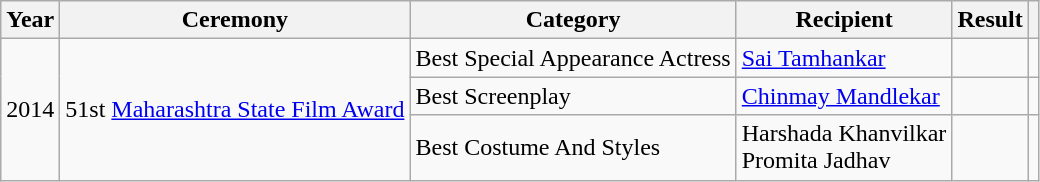<table class="wikitable">
<tr>
<th>Year</th>
<th>Ceremony</th>
<th>Category</th>
<th>Recipient</th>
<th>Result</th>
<th></th>
</tr>
<tr>
<td Rowspan="3">2014</td>
<td Rowspan="3">51st <a href='#'>Maharashtra State Film Award</a></td>
<td>Best Special Appearance Actress</td>
<td><a href='#'>Sai Tamhankar</a></td>
<td></td>
<td></td>
</tr>
<tr>
<td>Best Screenplay</td>
<td><a href='#'>Chinmay Mandlekar</a></td>
<td></td>
<td></td>
</tr>
<tr>
<td>Best Costume And Styles</td>
<td>Harshada Khanvilkar <br> Promita Jadhav</td>
<td></td>
<td></td>
</tr>
</table>
